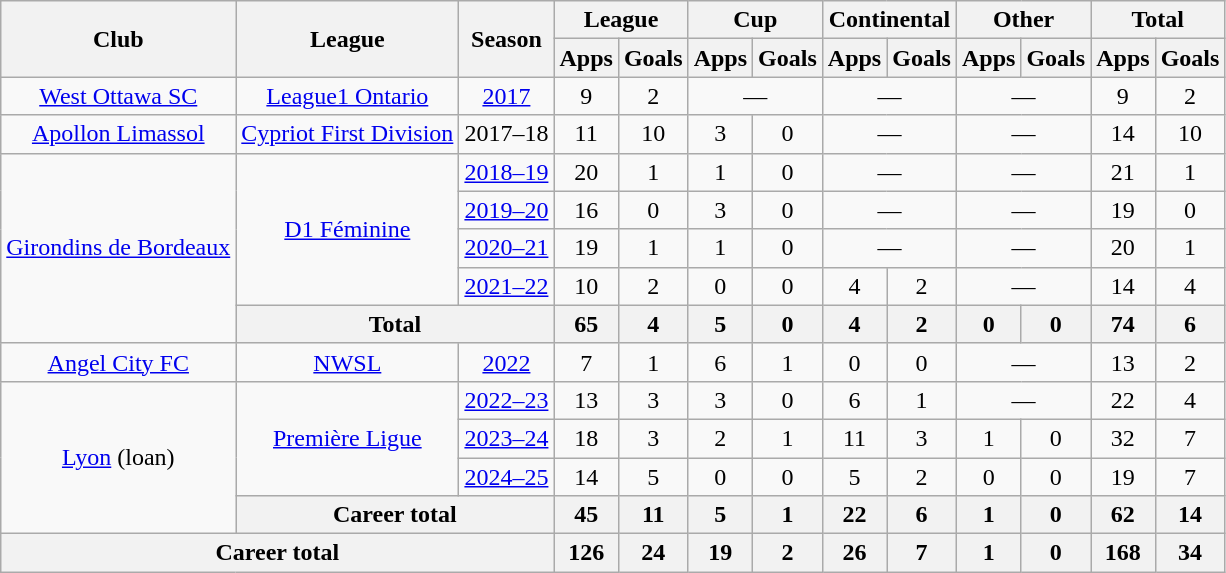<table class="wikitable" style="text-align: center;">
<tr>
<th rowspan="2">Club</th>
<th rowspan="2">League</th>
<th rowspan="2">Season</th>
<th colspan="2">League</th>
<th colspan="2">Cup</th>
<th colspan="2">Continental</th>
<th colspan="2">Other</th>
<th colspan="2">Total</th>
</tr>
<tr>
<th>Apps</th>
<th>Goals</th>
<th>Apps</th>
<th>Goals</th>
<th>Apps</th>
<th>Goals</th>
<th>Apps</th>
<th>Goals</th>
<th>Apps</th>
<th>Goals</th>
</tr>
<tr>
<td><a href='#'>West Ottawa SC</a></td>
<td><a href='#'>League1 Ontario</a></td>
<td><a href='#'>2017</a></td>
<td>9</td>
<td>2</td>
<td colspan="2">—</td>
<td colspan="2">—</td>
<td colspan="2">—</td>
<td>9</td>
<td>2</td>
</tr>
<tr>
<td><a href='#'>Apollon Limassol</a></td>
<td><a href='#'>Cypriot First Division</a></td>
<td>2017–18</td>
<td>11</td>
<td>10</td>
<td>3</td>
<td>0</td>
<td colspan="2">—</td>
<td colspan="2">—</td>
<td>14</td>
<td>10</td>
</tr>
<tr>
<td rowspan="5"><a href='#'>Girondins de Bordeaux</a></td>
<td rowspan="4"><a href='#'>D1 Féminine</a></td>
<td><a href='#'>2018–19</a></td>
<td>20</td>
<td>1</td>
<td>1</td>
<td>0</td>
<td colspan="2">—</td>
<td colspan="2">—</td>
<td>21</td>
<td>1</td>
</tr>
<tr>
<td><a href='#'>2019–20</a></td>
<td>16</td>
<td>0</td>
<td>3</td>
<td>0</td>
<td colspan="2">—</td>
<td colspan="2">—</td>
<td>19</td>
<td>0</td>
</tr>
<tr>
<td><a href='#'>2020–21</a></td>
<td>19</td>
<td>1</td>
<td>1</td>
<td>0</td>
<td colspan="2">—</td>
<td colspan="2">—</td>
<td>20</td>
<td>1</td>
</tr>
<tr>
<td><a href='#'>2021–22</a></td>
<td>10</td>
<td>2</td>
<td>0</td>
<td>0</td>
<td>4</td>
<td>2</td>
<td colspan="2">—</td>
<td>14</td>
<td>4</td>
</tr>
<tr>
<th colspan="2">Total</th>
<th>65</th>
<th>4</th>
<th>5</th>
<th>0</th>
<th>4</th>
<th>2</th>
<th>0</th>
<th>0</th>
<th>74</th>
<th>6</th>
</tr>
<tr>
<td><a href='#'>Angel City FC</a></td>
<td><a href='#'>NWSL</a></td>
<td><a href='#'>2022</a></td>
<td>7</td>
<td>1</td>
<td>6</td>
<td>1</td>
<td>0</td>
<td>0</td>
<td colspan="2">—</td>
<td>13</td>
<td>2</td>
</tr>
<tr>
<td rowspan="4"><a href='#'>Lyon</a> (loan)</td>
<td rowspan="3"><a href='#'>Première Ligue</a></td>
<td><a href='#'>2022–23</a></td>
<td>13</td>
<td>3</td>
<td>3</td>
<td>0</td>
<td>6</td>
<td>1</td>
<td colspan="2">—</td>
<td>22</td>
<td>4</td>
</tr>
<tr>
<td><a href='#'>2023–24</a></td>
<td>18</td>
<td>3</td>
<td>2</td>
<td>1</td>
<td>11</td>
<td>3</td>
<td>1</td>
<td>0</td>
<td>32</td>
<td>7</td>
</tr>
<tr>
<td><a href='#'>2024–25</a></td>
<td>14</td>
<td>5</td>
<td>0</td>
<td>0</td>
<td>5</td>
<td>2</td>
<td>0</td>
<td>0</td>
<td>19</td>
<td>7</td>
</tr>
<tr>
<th colspan="2">Career total</th>
<th>45</th>
<th>11</th>
<th>5</th>
<th>1</th>
<th>22</th>
<th>6</th>
<th>1</th>
<th>0</th>
<th>62</th>
<th>14</th>
</tr>
<tr>
<th colspan="3">Career total</th>
<th>126</th>
<th>24</th>
<th>19</th>
<th>2</th>
<th>26</th>
<th>7</th>
<th>1</th>
<th>0</th>
<th>168</th>
<th>34</th>
</tr>
</table>
